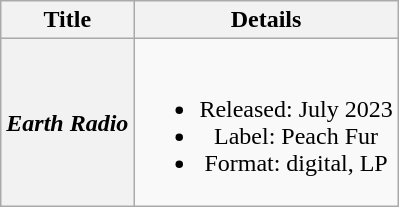<table class="wikitable plainrowheaders" style="text-align:center;" border="1">
<tr>
<th>Title</th>
<th>Details</th>
</tr>
<tr>
<th scope="row"><em>Earth Radio</em></th>
<td><br><ul><li>Released: July 2023</li><li>Label: Peach Fur</li><li>Format: digital, LP</li></ul></td>
</tr>
</table>
